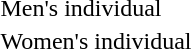<table>
<tr>
<td>Men's individual<br></td>
<td></td>
<td></td>
<td></td>
</tr>
<tr>
<td>Women's individual<br></td>
<td></td>
<td></td>
<td></td>
</tr>
</table>
